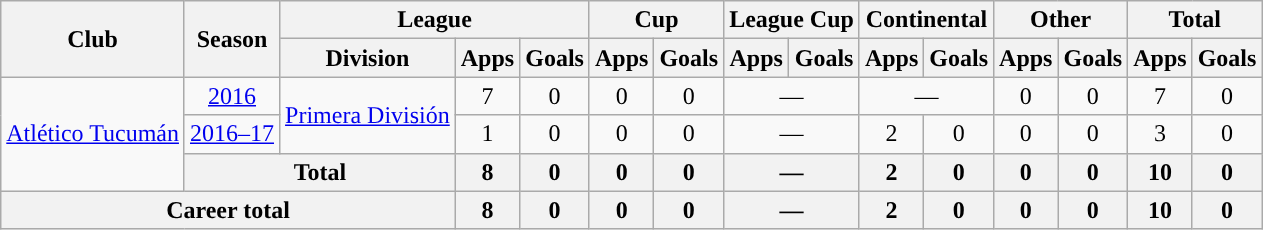<table class="wikitable" style="text-align:center">
<tr>
<th rowspan="2">Club</th>
<th rowspan="2">Season</th>
<th colspan="3">League</th>
<th colspan="2">Cup</th>
<th colspan="2">League Cup</th>
<th colspan="2">Continental</th>
<th colspan="2">Other</th>
<th colspan="2">Total</th>
</tr>
<tr>
<th>Division</th>
<th>Apps</th>
<th>Goals</th>
<th>Apps</th>
<th>Goals</th>
<th>Apps</th>
<th>Goals</th>
<th>Apps</th>
<th>Goals</th>
<th>Apps</th>
<th>Goals</th>
<th>Apps</th>
<th>Goals</th>
</tr>
<tr>
<td rowspan="3"><a href='#'>Atlético Tucumán</a></td>
<td><a href='#'>2016</a></td>
<td rowspan="2"><a href='#'>Primera División</a></td>
<td>7</td>
<td>0</td>
<td>0</td>
<td>0</td>
<td colspan="2">—</td>
<td colspan="2">—</td>
<td>0</td>
<td>0</td>
<td>7</td>
<td>0</td>
</tr>
<tr>
<td><a href='#'>2016–17</a></td>
<td>1</td>
<td>0</td>
<td>0</td>
<td>0</td>
<td colspan="2">—</td>
<td>2</td>
<td>0</td>
<td>0</td>
<td>0</td>
<td>3</td>
<td>0</td>
</tr>
<tr>
<th colspan="2">Total</th>
<th>8</th>
<th>0</th>
<th>0</th>
<th>0</th>
<th colspan="2">—</th>
<th>2</th>
<th>0</th>
<th>0</th>
<th>0</th>
<th>10</th>
<th>0</th>
</tr>
<tr>
<th colspan="3">Career total</th>
<th>8</th>
<th>0</th>
<th>0</th>
<th>0</th>
<th colspan="2">—</th>
<th>2</th>
<th>0</th>
<th>0</th>
<th>0</th>
<th>10</th>
<th>0</th>
</tr>
</table>
